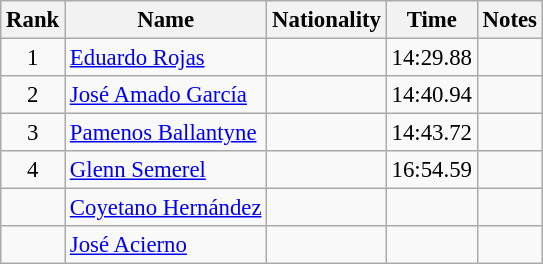<table class="wikitable sortable" style="text-align:center;font-size:95%">
<tr>
<th>Rank</th>
<th>Name</th>
<th>Nationality</th>
<th>Time</th>
<th>Notes</th>
</tr>
<tr>
<td>1</td>
<td align=left><a href='#'>Eduardo Rojas</a></td>
<td align=left></td>
<td>14:29.88</td>
<td></td>
</tr>
<tr>
<td>2</td>
<td align=left><a href='#'>José Amado García</a></td>
<td align=left></td>
<td>14:40.94</td>
<td></td>
</tr>
<tr>
<td>3</td>
<td align=left><a href='#'>Pamenos Ballantyne</a></td>
<td align=left></td>
<td>14:43.72</td>
<td></td>
</tr>
<tr>
<td>4</td>
<td align=left><a href='#'>Glenn Semerel</a></td>
<td align=left></td>
<td>16:54.59</td>
<td></td>
</tr>
<tr>
<td></td>
<td align=left><a href='#'>Coyetano Hernández</a></td>
<td align=left></td>
<td></td>
<td></td>
</tr>
<tr>
<td></td>
<td align=left><a href='#'>José Acierno</a></td>
<td align=left></td>
<td></td>
<td></td>
</tr>
</table>
